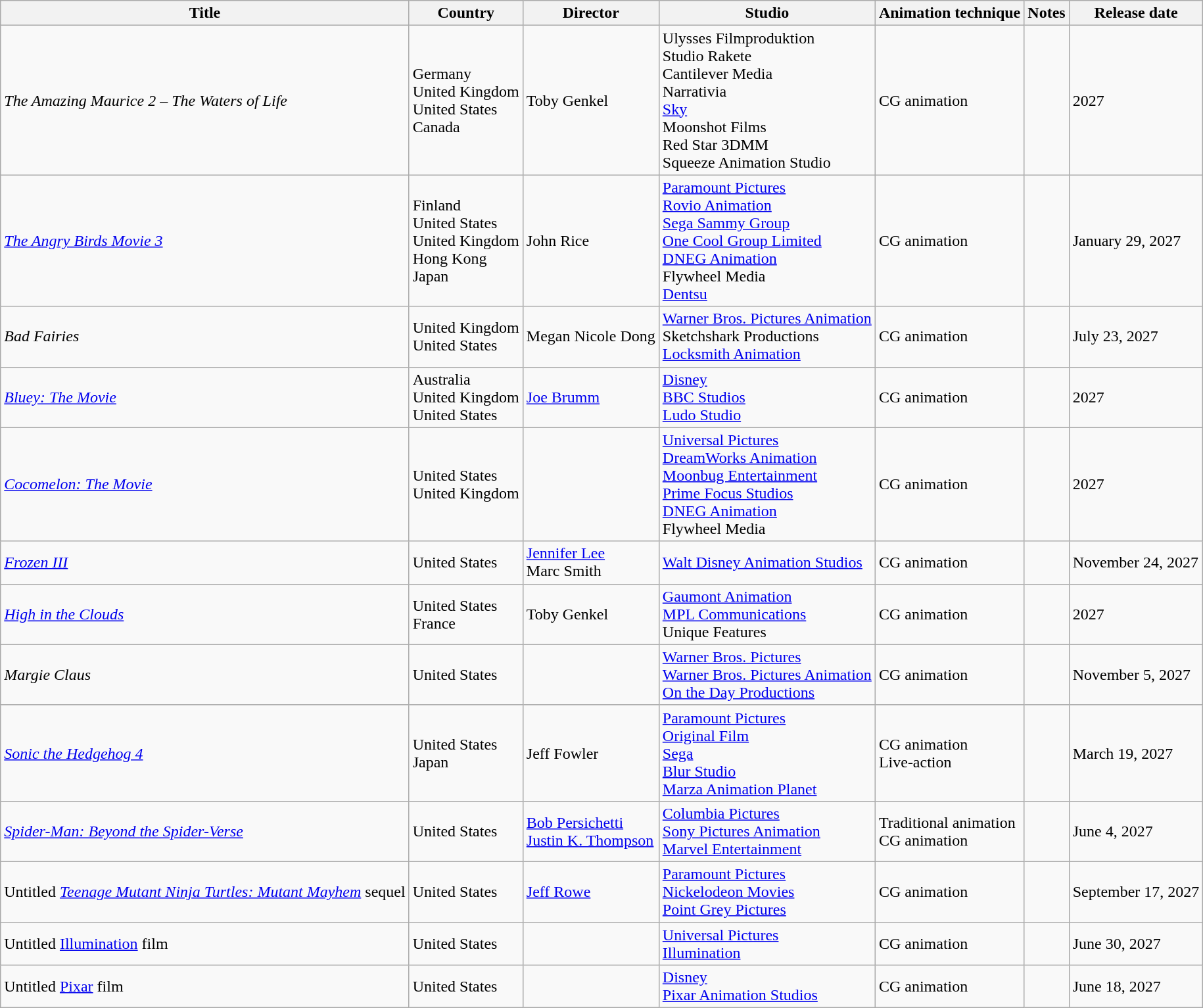<table class="wikitable sortable">
<tr>
<th scope=col>Title</th>
<th scope=col>Country</th>
<th scope=col>Director</th>
<th scope=col>Studio</th>
<th scope=col>Animation technique</th>
<th scope=col>Notes</th>
<th>Release date</th>
</tr>
<tr>
<td data-sort-value="Amazing Maurice 2"><em>The Amazing Maurice 2 – The Waters of Life</em></td>
<td>Germany<br>United Kingdom<br>United States<br>Canada</td>
<td>Toby Genkel</td>
<td>Ulysses Filmproduktion<br>Studio Rakete<br>Cantilever Media<br>Narrativia<br><a href='#'>Sky</a><br>Moonshot Films<br>Red Star 3DMM<br>Squeeze Animation Studio</td>
<td>CG animation</td>
<td></td>
<td>2027</td>
</tr>
<tr>
<td data-sort-value="Angry Birds Movie 3"><em><a href='#'>The Angry Birds Movie 3</a></em></td>
<td>Finland<br>United States<br>United Kingdom<br>Hong Kong<br>Japan</td>
<td>John Rice</td>
<td><a href='#'>Paramount Pictures</a><br><a href='#'>Rovio Animation</a><br><a href='#'>Sega Sammy Group</a><br><a href='#'>One Cool Group Limited</a><br><a href='#'>DNEG Animation</a><br>Flywheel Media<br><a href='#'>Dentsu</a></td>
<td>CG animation</td>
<td></td>
<td>January 29, 2027</td>
</tr>
<tr>
<td><em>Bad Fairies</em></td>
<td>United Kingdom<br>United States</td>
<td>Megan Nicole Dong</td>
<td><a href='#'>Warner Bros. Pictures Animation</a><br>Sketchshark Productions<br><a href='#'>Locksmith Animation</a></td>
<td>CG animation</td>
<td></td>
<td>July 23, 2027</td>
</tr>
<tr>
<td><em><a href='#'>Bluey: The Movie</a></em></td>
<td>Australia<br>United Kingdom<br>United States</td>
<td><a href='#'>Joe Brumm</a></td>
<td><a href='#'>Disney</a><br><a href='#'>BBC Studios</a><br><a href='#'>Ludo Studio</a></td>
<td>CG animation</td>
<td></td>
<td>2027</td>
</tr>
<tr>
<td><em><a href='#'>Cocomelon: The Movie</a></em></td>
<td>United States<br>United Kingdom</td>
<td></td>
<td><a href='#'>Universal Pictures</a><br><a href='#'>DreamWorks Animation</a><br><a href='#'>Moonbug Entertainment</a><br><a href='#'>Prime Focus Studios</a><br><a href='#'>DNEG Animation</a><br>Flywheel Media</td>
<td>CG animation</td>
<td></td>
<td>2027</td>
</tr>
<tr>
<td><em><a href='#'>Frozen III</a></em></td>
<td>United States</td>
<td><a href='#'>Jennifer Lee</a><br>Marc Smith</td>
<td><a href='#'>Walt Disney Animation Studios</a></td>
<td>CG animation</td>
<td></td>
<td>November 24, 2027</td>
</tr>
<tr>
<td><em><a href='#'>High in the Clouds</a></em></td>
<td>United States<br>France</td>
<td>Toby Genkel</td>
<td><a href='#'>Gaumont Animation</a><br><a href='#'>MPL Communications</a><br>Unique Features</td>
<td>CG animation</td>
<td></td>
<td>2027</td>
</tr>
<tr>
<td><em>Margie Claus</em></td>
<td>United States</td>
<td></td>
<td><a href='#'>Warner Bros. Pictures</a><br><a href='#'>Warner Bros. Pictures Animation</a><br><a href='#'>On the Day Productions</a></td>
<td>CG animation</td>
<td></td>
<td>November 5, 2027</td>
</tr>
<tr>
<td><em><a href='#'>Sonic the Hedgehog 4</a></em></td>
<td>United States<br>Japan</td>
<td>Jeff Fowler</td>
<td><a href='#'>Paramount Pictures</a><br><a href='#'>Original Film</a><br><a href='#'>Sega</a><br><a href='#'>Blur Studio</a><br><a href='#'>Marza Animation Planet</a></td>
<td>CG animation<br>Live-action</td>
<td></td>
<td>March 19, 2027</td>
</tr>
<tr>
<td><em><a href='#'>Spider-Man: Beyond the Spider-Verse</a></em></td>
<td>United States</td>
<td><a href='#'>Bob Persichetti</a><br><a href='#'>Justin K. Thompson</a></td>
<td><a href='#'>Columbia Pictures</a><br><a href='#'>Sony Pictures Animation</a><br><a href='#'>Marvel Entertainment</a></td>
<td>Traditional animation<br>CG animation</td>
<td></td>
<td>June 4, 2027</td>
</tr>
<tr>
<td data-sort-value="Teenage Mutant Ninja Turtles Mutant Mayhem sequel">Untitled <em><a href='#'>Teenage Mutant Ninja Turtles: Mutant Mayhem</a></em> sequel</td>
<td>United States</td>
<td><a href='#'>Jeff Rowe</a></td>
<td><a href='#'>Paramount Pictures</a><br><a href='#'>Nickelodeon Movies</a><br><a href='#'>Point Grey Pictures</a></td>
<td>CG animation</td>
<td></td>
<td>September 17, 2027</td>
</tr>
<tr>
<td data-sort-value="Illumination film">Untitled <a href='#'>Illumination</a> film</td>
<td>United States</td>
<td></td>
<td><a href='#'>Universal Pictures</a><br><a href='#'>Illumination</a></td>
<td>CG animation</td>
<td></td>
<td>June 30, 2027</td>
</tr>
<tr>
<td data-sort-value="Pixar film">Untitled <a href='#'>Pixar</a> film</td>
<td>United States</td>
<td></td>
<td><a href='#'>Disney</a><br><a href='#'>Pixar Animation Studios</a></td>
<td>CG animation</td>
<td></td>
<td>June 18, 2027</td>
</tr>
</table>
